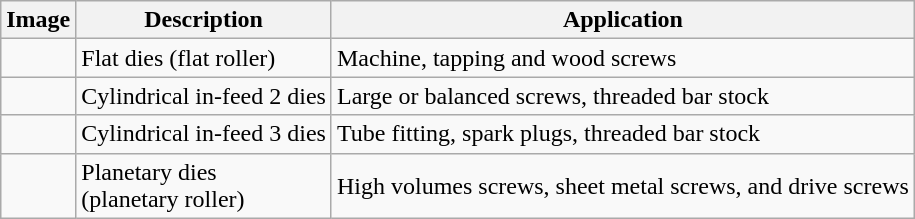<table class="wikitable center" border="1">
<tr>
<th>Image</th>
<th>Description</th>
<th>Application</th>
</tr>
<tr>
<td></td>
<td>Flat dies (flat roller)</td>
<td>Machine, tapping and wood screws</td>
</tr>
<tr>
<td></td>
<td>Cylindrical in-feed 2 dies</td>
<td>Large or balanced screws, threaded bar stock</td>
</tr>
<tr>
<td></td>
<td>Cylindrical in-feed 3 dies</td>
<td>Tube fitting, spark plugs, threaded bar stock</td>
</tr>
<tr>
<td></td>
<td>Planetary dies<br>(planetary roller)</td>
<td>High volumes screws, sheet metal screws, and drive screws</td>
</tr>
</table>
